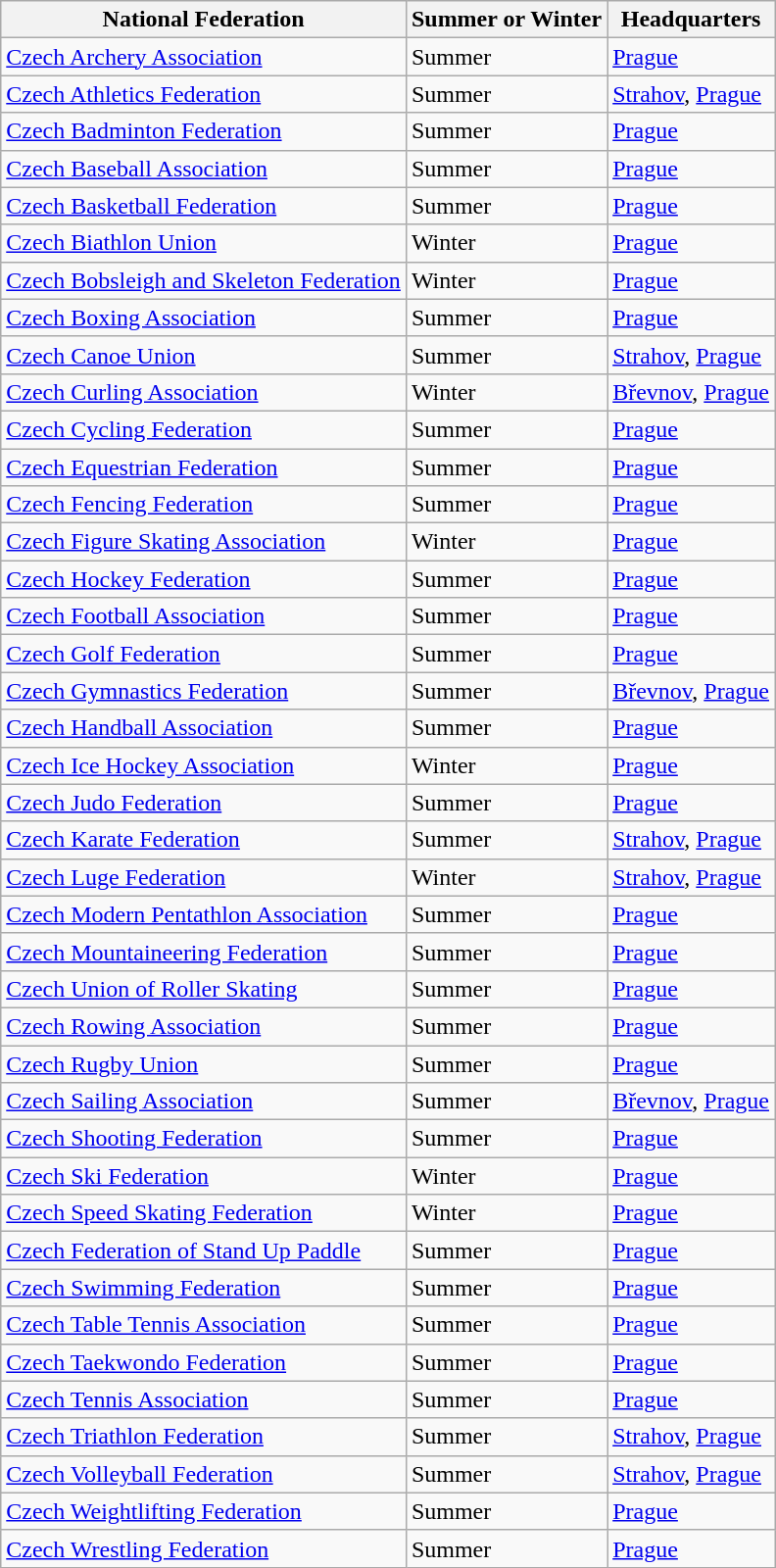<table class="wikitable sortable">
<tr>
<th>National Federation</th>
<th>Summer or Winter</th>
<th>Headquarters</th>
</tr>
<tr>
<td><a href='#'>Czech Archery Association</a></td>
<td>Summer</td>
<td><a href='#'>Prague</a></td>
</tr>
<tr>
<td><a href='#'>Czech Athletics Federation</a></td>
<td>Summer</td>
<td><a href='#'>Strahov</a>, <a href='#'>Prague</a></td>
</tr>
<tr>
<td><a href='#'>Czech Badminton Federation</a></td>
<td>Summer</td>
<td><a href='#'>Prague</a></td>
</tr>
<tr>
<td><a href='#'>Czech Baseball Association</a></td>
<td>Summer</td>
<td><a href='#'>Prague</a></td>
</tr>
<tr>
<td><a href='#'>Czech Basketball Federation</a></td>
<td>Summer</td>
<td><a href='#'>Prague</a></td>
</tr>
<tr>
<td><a href='#'>Czech Biathlon Union</a></td>
<td>Winter</td>
<td><a href='#'>Prague</a></td>
</tr>
<tr>
<td><a href='#'>Czech Bobsleigh and Skeleton Federation</a></td>
<td>Winter</td>
<td><a href='#'>Prague</a></td>
</tr>
<tr>
<td><a href='#'>Czech Boxing Association</a></td>
<td>Summer</td>
<td><a href='#'>Prague</a></td>
</tr>
<tr>
<td><a href='#'>Czech Canoe Union</a></td>
<td>Summer</td>
<td><a href='#'>Strahov</a>, <a href='#'>Prague</a></td>
</tr>
<tr>
<td><a href='#'>Czech Curling Association</a></td>
<td>Winter</td>
<td><a href='#'>Břevnov</a>, <a href='#'>Prague</a></td>
</tr>
<tr>
<td><a href='#'>Czech Cycling Federation</a></td>
<td>Summer</td>
<td><a href='#'>Prague</a></td>
</tr>
<tr>
<td><a href='#'>Czech Equestrian Federation</a></td>
<td>Summer</td>
<td><a href='#'>Prague</a></td>
</tr>
<tr>
<td><a href='#'>Czech Fencing Federation</a></td>
<td>Summer</td>
<td><a href='#'>Prague</a></td>
</tr>
<tr>
<td><a href='#'>Czech Figure Skating Association</a></td>
<td>Winter</td>
<td><a href='#'>Prague</a></td>
</tr>
<tr>
<td><a href='#'>Czech Hockey Federation</a></td>
<td>Summer</td>
<td><a href='#'>Prague</a></td>
</tr>
<tr>
<td><a href='#'>Czech Football Association</a></td>
<td>Summer</td>
<td><a href='#'>Prague</a></td>
</tr>
<tr>
<td><a href='#'>Czech Golf Federation</a></td>
<td>Summer</td>
<td><a href='#'>Prague</a></td>
</tr>
<tr>
<td><a href='#'>Czech Gymnastics Federation</a></td>
<td>Summer</td>
<td><a href='#'>Břevnov</a>, <a href='#'>Prague</a></td>
</tr>
<tr>
<td><a href='#'>Czech Handball Association</a></td>
<td>Summer</td>
<td><a href='#'>Prague</a></td>
</tr>
<tr>
<td><a href='#'>Czech Ice Hockey Association</a></td>
<td>Winter</td>
<td><a href='#'>Prague</a></td>
</tr>
<tr>
<td><a href='#'>Czech Judo Federation</a></td>
<td>Summer</td>
<td><a href='#'>Prague</a></td>
</tr>
<tr>
<td><a href='#'>Czech Karate Federation</a></td>
<td>Summer</td>
<td><a href='#'>Strahov</a>, <a href='#'>Prague</a></td>
</tr>
<tr>
<td><a href='#'>Czech Luge Federation</a></td>
<td>Winter</td>
<td><a href='#'>Strahov</a>, <a href='#'>Prague</a></td>
</tr>
<tr>
<td><a href='#'>Czech Modern Pentathlon Association</a></td>
<td>Summer</td>
<td><a href='#'>Prague</a></td>
</tr>
<tr>
<td><a href='#'>Czech Mountaineering Federation</a></td>
<td>Summer</td>
<td><a href='#'>Prague</a></td>
</tr>
<tr>
<td><a href='#'>Czech Union of Roller Skating</a></td>
<td>Summer</td>
<td><a href='#'>Prague</a></td>
</tr>
<tr>
<td><a href='#'>Czech Rowing Association</a></td>
<td>Summer</td>
<td><a href='#'>Prague</a></td>
</tr>
<tr>
<td><a href='#'>Czech Rugby Union</a></td>
<td>Summer</td>
<td><a href='#'>Prague</a></td>
</tr>
<tr>
<td><a href='#'>Czech Sailing Association</a></td>
<td>Summer</td>
<td><a href='#'>Břevnov</a>, <a href='#'>Prague</a></td>
</tr>
<tr>
<td><a href='#'>Czech Shooting Federation</a></td>
<td>Summer</td>
<td><a href='#'>Prague</a></td>
</tr>
<tr>
<td><a href='#'>Czech Ski Federation</a></td>
<td>Winter</td>
<td><a href='#'>Prague</a></td>
</tr>
<tr>
<td><a href='#'>Czech Speed Skating Federation</a></td>
<td>Winter</td>
<td><a href='#'>Prague</a></td>
</tr>
<tr>
<td><a href='#'>Czech Federation of Stand Up Paddle</a></td>
<td>Summer</td>
<td><a href='#'>Prague</a></td>
</tr>
<tr>
<td><a href='#'>Czech Swimming Federation</a></td>
<td>Summer</td>
<td><a href='#'>Prague</a></td>
</tr>
<tr>
<td><a href='#'>Czech Table Tennis Association</a></td>
<td>Summer</td>
<td><a href='#'>Prague</a></td>
</tr>
<tr>
<td><a href='#'>Czech Taekwondo Federation</a></td>
<td>Summer</td>
<td><a href='#'>Prague</a></td>
</tr>
<tr>
<td><a href='#'>Czech Tennis Association</a></td>
<td>Summer</td>
<td><a href='#'>Prague</a></td>
</tr>
<tr>
<td><a href='#'>Czech Triathlon Federation</a></td>
<td>Summer</td>
<td><a href='#'>Strahov</a>, <a href='#'>Prague</a></td>
</tr>
<tr>
<td><a href='#'>Czech Volleyball Federation</a></td>
<td>Summer</td>
<td><a href='#'>Strahov</a>, <a href='#'>Prague</a></td>
</tr>
<tr>
<td><a href='#'>Czech Weightlifting Federation</a></td>
<td>Summer</td>
<td><a href='#'>Prague</a></td>
</tr>
<tr>
<td><a href='#'>Czech Wrestling Federation</a></td>
<td>Summer</td>
<td><a href='#'>Prague</a></td>
</tr>
</table>
